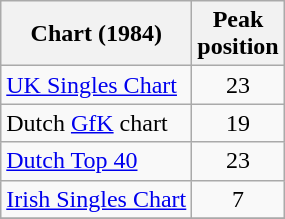<table class="wikitable sortable">
<tr>
<th>Chart (1984)</th>
<th align="center">Peak<br>position</th>
</tr>
<tr>
<td><a href='#'>UK Singles Chart</a></td>
<td align="center">23</td>
</tr>
<tr>
<td>Dutch <a href='#'>GfK</a> chart</td>
<td align="center">19</td>
</tr>
<tr>
<td><a href='#'>Dutch Top 40</a></td>
<td align="center">23</td>
</tr>
<tr>
<td><a href='#'>Irish Singles Chart</a></td>
<td align="center">7</td>
</tr>
<tr>
</tr>
</table>
